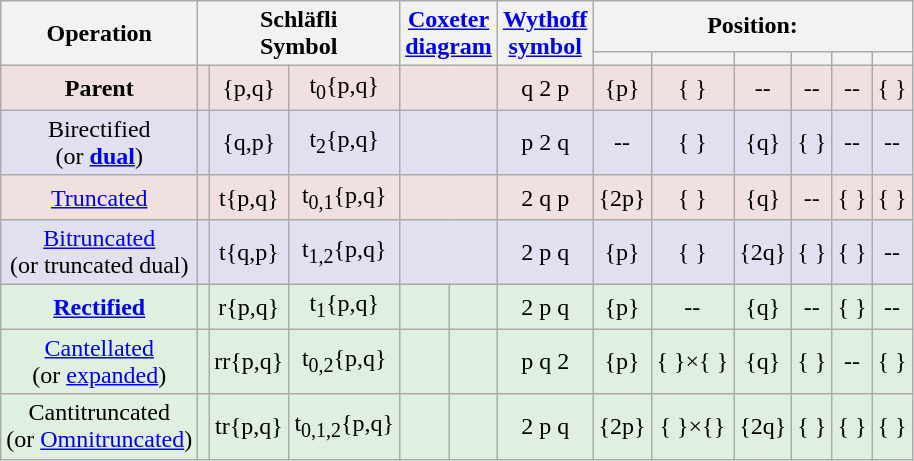<table class="wikitable" valign=center>
<tr>
<th rowspan=2>Operation</th>
<th rowspan=2 colspan=3>Schläfli<br>Symbol</th>
<th rowspan=2 colspan=2><a href='#'>Coxeter<br>diagram</a></th>
<th rowspan=2><a href='#'>Wythoff<br>symbol</a></th>
<th colspan=7>Position: </th>
</tr>
<tr BGCOLOR="#f0e0e0" align=center>
<th></th>
<th></th>
<th></th>
<th></th>
<th></th>
<th></th>
</tr>
<tr BGCOLOR="#f0e0e0" align=center>
<td><strong>Parent</strong></td>
<td></td>
<td>{p,q}</td>
<td>t<sub>0</sub>{p,q}</td>
<td colspan=2></td>
<td>q  2 p</td>
<td>{p}</td>
<td>{ }</td>
<td>--</td>
<td>--</td>
<td>--</td>
<td>{ }</td>
</tr>
<tr BGCOLOR="#e0e0f0" align=center>
<td>Birectified<br>(or <strong><a href='#'>dual</a></strong>)</td>
<td></td>
<td>{q,p}</td>
<td>t<sub>2</sub>{p,q}</td>
<td colspan=2></td>
<td>p  2 q</td>
<td>--</td>
<td>{ }</td>
<td>{q}</td>
<td>{ }</td>
<td>--</td>
<td>--</td>
</tr>
<tr BGCOLOR="#f0e0e0" align=center>
<td><a href='#'>Truncated</a></td>
<td></td>
<td>t{p,q}</td>
<td>t<sub>0,1</sub>{p,q}</td>
<td colspan=2></td>
<td>2 q  p</td>
<td>{2p}</td>
<td>{ }</td>
<td>{q}</td>
<td>--</td>
<td>{ }</td>
<td>{ }</td>
</tr>
<tr BGCOLOR="#e0e0f0" align=center>
<td><a href='#'>Bitruncated</a><br>(or truncated dual)</td>
<td></td>
<td>t{q,p}</td>
<td>t<sub>1,2</sub>{p,q}</td>
<td colspan=2></td>
<td>2 p  q</td>
<td>{p}</td>
<td>{ }</td>
<td>{2q}</td>
<td>{ }</td>
<td>{ }</td>
<td>--</td>
</tr>
<tr BGCOLOR="#e0f0e0" align=center>
<td><strong><a href='#'>Rectified</a></strong></td>
<td></td>
<td>r{p,q}</td>
<td>t<sub>1</sub>{p,q}</td>
<td></td>
<td></td>
<td>2  p q</td>
<td>{p}</td>
<td>--</td>
<td>{q}</td>
<td>--</td>
<td>{ }</td>
<td>--</td>
</tr>
<tr BGCOLOR="#e0f0e0" align=center>
<td><a href='#'>Cantellated</a><br>(or <a href='#'>expanded</a>)</td>
<td></td>
<td>rr{p,q}</td>
<td>t<sub>0,2</sub>{p,q}</td>
<td></td>
<td></td>
<td>p q  2</td>
<td>{p}</td>
<td>{ }×{ }</td>
<td>{q}</td>
<td>{ }</td>
<td>--</td>
<td>{ }</td>
</tr>
<tr BGCOLOR="#e0f0e0" align=center>
<td>Cantitruncated<br>(or <a href='#'>Omnitruncated</a>)</td>
<td></td>
<td>tr{p,q}</td>
<td>t<sub>0,1,2</sub>{p,q}</td>
<td></td>
<td></td>
<td>2 p q </td>
<td>{2p}</td>
<td>{ }×{}</td>
<td>{2q}</td>
<td>{ }</td>
<td>{ }</td>
<td>{ }</td>
</tr>
</table>
